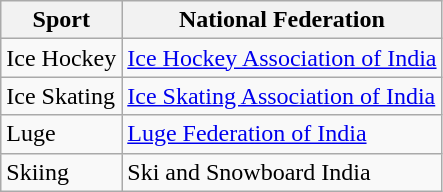<table class=wikitable>
<tr>
<th>Sport</th>
<th>National Federation</th>
</tr>
<tr>
<td>Ice Hockey</td>
<td><a href='#'>Ice Hockey Association of India</a></td>
</tr>
<tr>
<td>Ice Skating</td>
<td><a href='#'>Ice Skating Association of India</a></td>
</tr>
<tr>
<td>Luge</td>
<td><a href='#'>Luge Federation of India</a></td>
</tr>
<tr>
<td>Skiing</td>
<td>Ski and Snowboard India</td>
</tr>
</table>
